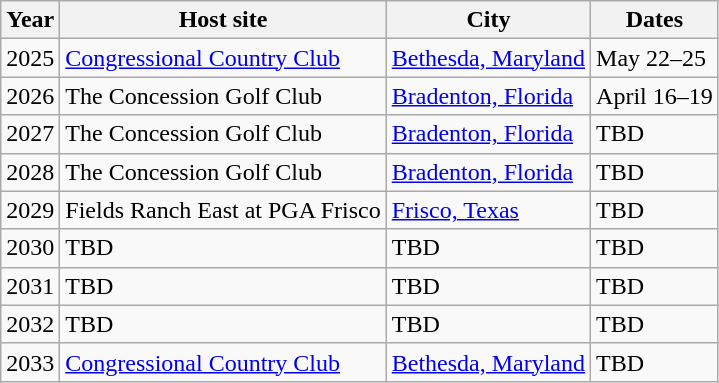<table class="wikitable">
<tr>
<th>Year</th>
<th>Host site</th>
<th>City</th>
<th>Dates</th>
</tr>
<tr>
<td>2025</td>
<td><a href='#'>Congressional Country Club</a></td>
<td><a href='#'>Bethesda, Maryland</a></td>
<td>May 22–25</td>
</tr>
<tr>
<td>2026</td>
<td>The Concession Golf Club</td>
<td><a href='#'>Bradenton, Florida</a></td>
<td>April 16–19</td>
</tr>
<tr>
<td>2027</td>
<td>The Concession Golf Club</td>
<td><a href='#'>Bradenton, Florida</a></td>
<td>TBD</td>
</tr>
<tr>
<td>2028</td>
<td>The Concession Golf Club</td>
<td><a href='#'>Bradenton, Florida</a></td>
<td>TBD</td>
</tr>
<tr>
<td>2029</td>
<td>Fields Ranch East at PGA Frisco</td>
<td><a href='#'>Frisco, Texas</a></td>
<td>TBD</td>
</tr>
<tr>
<td>2030</td>
<td>TBD</td>
<td>TBD</td>
<td>TBD</td>
</tr>
<tr>
<td>2031</td>
<td>TBD</td>
<td>TBD</td>
<td>TBD</td>
</tr>
<tr>
<td>2032</td>
<td>TBD</td>
<td>TBD</td>
<td>TBD</td>
</tr>
<tr>
<td>2033</td>
<td><a href='#'>Congressional Country Club</a></td>
<td><a href='#'>Bethesda, Maryland</a></td>
<td>TBD</td>
</tr>
</table>
